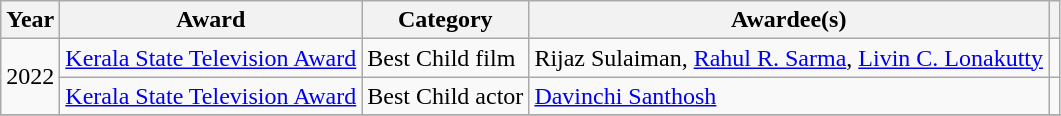<table class="wikitable">
<tr>
<th>Year</th>
<th>Award</th>
<th>Category</th>
<th>Awardee(s)</th>
<th></th>
</tr>
<tr>
<td rowspan=2>2022</td>
<td><a href='#'>Kerala State Television Award</a></td>
<td>Best Child film</td>
<td>Rijaz Sulaiman, <a href='#'>Rahul R. Sarma</a>, <a href='#'>Livin C. Lonakutty</a></td>
<td></td>
</tr>
<tr>
<td><a href='#'>Kerala State Television Award</a></td>
<td>Best Child actor</td>
<td><a href='#'>Davinchi Santhosh</a></td>
<td></td>
</tr>
<tr>
</tr>
</table>
